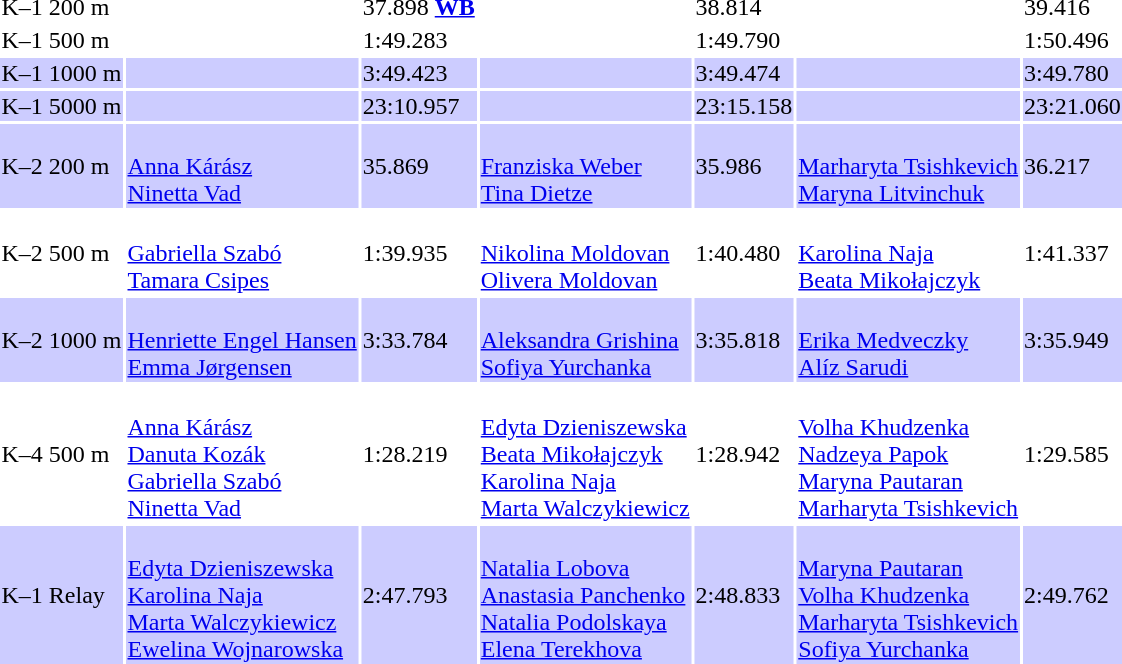<table>
<tr>
<td>K–1 200 m</td>
<td></td>
<td>37.898 <strong><a href='#'>WB</a></strong></td>
<td></td>
<td>38.814</td>
<td></td>
<td>39.416</td>
</tr>
<tr>
<td>K–1 500 m</td>
<td></td>
<td>1:49.283</td>
<td></td>
<td>1:49.790</td>
<td></td>
<td>1:50.496</td>
</tr>
<tr bgcolor=ccccff>
<td>K–1 1000 m</td>
<td></td>
<td>3:49.423</td>
<td></td>
<td>3:49.474</td>
<td></td>
<td>3:49.780</td>
</tr>
<tr bgcolor=ccccff>
<td>K–1 5000 m</td>
<td></td>
<td>23:10.957</td>
<td></td>
<td>23:15.158</td>
<td></td>
<td>23:21.060</td>
</tr>
<tr bgcolor=ccccff>
<td>K–2 200 m</td>
<td><br><a href='#'>Anna Kárász</a><br><a href='#'>Ninetta Vad</a></td>
<td>35.869</td>
<td><br><a href='#'>Franziska Weber</a><br><a href='#'>Tina Dietze</a></td>
<td>35.986</td>
<td><br><a href='#'>Marharyta Tsishkevich</a><br><a href='#'>Maryna Litvinchuk</a></td>
<td>36.217</td>
</tr>
<tr>
<td>K–2 500 m</td>
<td><br><a href='#'>Gabriella Szabó</a><br><a href='#'>Tamara Csipes</a></td>
<td>1:39.935</td>
<td><br><a href='#'>Nikolina Moldovan</a><br><a href='#'>Olivera Moldovan</a></td>
<td>1:40.480</td>
<td><br><a href='#'>Karolina Naja</a><br><a href='#'>Beata Mikołajczyk</a></td>
<td>1:41.337</td>
</tr>
<tr bgcolor=ccccff>
<td>K–2 1000 m</td>
<td><br><a href='#'>Henriette Engel Hansen</a><br><a href='#'>Emma Jørgensen</a></td>
<td>3:33.784</td>
<td><br><a href='#'>Aleksandra Grishina</a><br><a href='#'>Sofiya Yurchanka</a></td>
<td>3:35.818</td>
<td><br><a href='#'>Erika Medveczky</a><br><a href='#'>Alíz Sarudi</a></td>
<td>3:35.949</td>
</tr>
<tr>
<td>K–4 500 m</td>
<td><br><a href='#'>Anna Kárász</a><br><a href='#'>Danuta Kozák</a><br><a href='#'>Gabriella Szabó</a><br><a href='#'>Ninetta Vad</a></td>
<td>1:28.219</td>
<td><br><a href='#'>Edyta Dzieniszewska</a><br><a href='#'>Beata Mikołajczyk</a><br><a href='#'>Karolina Naja</a><br><a href='#'>Marta Walczykiewicz</a></td>
<td>1:28.942</td>
<td><br><a href='#'>Volha Khudzenka</a><br><a href='#'>Nadzeya Papok</a><br><a href='#'>Maryna Pautaran</a><br><a href='#'>Marharyta Tsishkevich</a></td>
<td>1:29.585</td>
</tr>
<tr bgcolor=ccccff>
<td>K–1  Relay</td>
<td><br><a href='#'>Edyta Dzieniszewska</a><br><a href='#'>Karolina Naja</a><br><a href='#'>Marta Walczykiewicz</a><br><a href='#'>Ewelina Wojnarowska</a></td>
<td>2:47.793</td>
<td><br><a href='#'>Natalia Lobova</a><br><a href='#'>Anastasia Panchenko</a><br><a href='#'>Natalia Podolskaya</a><br><a href='#'>Elena Terekhova</a></td>
<td>2:48.833</td>
<td><br><a href='#'>Maryna Pautaran</a><br><a href='#'>Volha Khudzenka</a><br><a href='#'>Marharyta Tsishkevich</a><br><a href='#'>Sofiya Yurchanka</a></td>
<td>2:49.762</td>
</tr>
</table>
